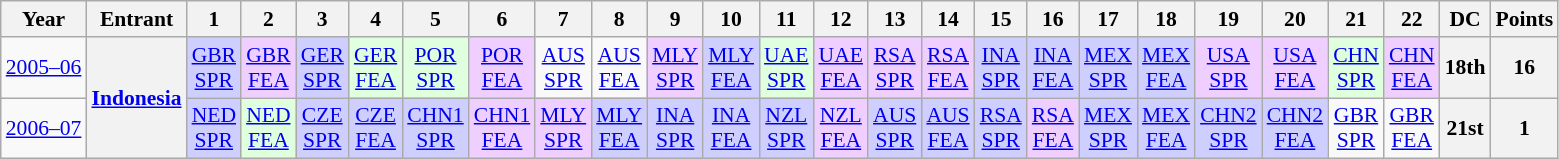<table class="wikitable" style="text-align:center; font-size:90%">
<tr>
<th>Year</th>
<th>Entrant</th>
<th>1</th>
<th>2</th>
<th>3</th>
<th>4</th>
<th>5</th>
<th>6</th>
<th>7</th>
<th>8</th>
<th>9</th>
<th>10</th>
<th>11</th>
<th>12</th>
<th>13</th>
<th>14</th>
<th>15</th>
<th>16</th>
<th>17</th>
<th>18</th>
<th>19</th>
<th>20</th>
<th>21</th>
<th>22</th>
<th>DC</th>
<th>Points</th>
</tr>
<tr>
<td><a href='#'>2005–06</a></td>
<th rowspan=2><a href='#'>Indonesia</a></th>
<td style="background:#CFCFFF;"><a href='#'>GBR<br>SPR</a><br></td>
<td style="background:#EFCFFF;"><a href='#'>GBR<br>FEA</a><br></td>
<td style="background:#CFCFFF;"><a href='#'>GER<br>SPR</a><br></td>
<td style="background:#DFFFDF;"><a href='#'>GER<br>FEA</a><br></td>
<td style="background:#DFFFDF;"><a href='#'>POR<br>SPR</a><br></td>
<td style="background:#EFCFFF;"><a href='#'>POR<br>FEA</a><br></td>
<td><a href='#'>AUS<br>SPR</a></td>
<td><a href='#'>AUS<br>FEA</a></td>
<td style="background:#EFCFFF;"><a href='#'>MLY<br>SPR</a><br></td>
<td style="background:#CFCFFF;"><a href='#'>MLY<br>FEA</a><br></td>
<td style="background:#DFFFDF;"><a href='#'>UAE<br>SPR</a><br></td>
<td style="background:#EFCFFF;"><a href='#'>UAE<br>FEA</a><br></td>
<td style="background:#EFCFFF;"><a href='#'>RSA<br>SPR</a><br></td>
<td style="background:#EFCFFF;"><a href='#'>RSA<br>FEA</a><br></td>
<td style="background:#CFCFFF;"><a href='#'>INA<br>SPR</a><br></td>
<td style="background:#CFCFFF;"><a href='#'>INA<br>FEA</a><br></td>
<td style="background:#CFCFFF;"><a href='#'>MEX<br>SPR</a><br></td>
<td style="background:#CFCFFF;"><a href='#'>MEX<br>FEA</a><br></td>
<td style="background:#EFCFFF;"><a href='#'>USA<br>SPR</a><br></td>
<td style="background:#EFCFFF;"><a href='#'>USA<br>FEA</a><br></td>
<td style="background:#DFFFDF;"><a href='#'>CHN<br>SPR</a><br></td>
<td style="background:#EFCFFF;"><a href='#'>CHN<br>FEA</a><br></td>
<th>18th</th>
<th>16</th>
</tr>
<tr>
<td><a href='#'>2006–07</a></td>
<td style="background:#CFCFFF;"><a href='#'>NED<br>SPR</a><br></td>
<td style="background:#DFFFDF;"><a href='#'>NED<br>FEA</a><br></td>
<td style="background:#CFCFFF;"><a href='#'>CZE<br>SPR</a><br></td>
<td style="background:#CFCFFF;"><a href='#'>CZE<br>FEA</a><br></td>
<td style="background:#CFCFFF;"><a href='#'>CHN1<br>SPR</a><br></td>
<td style="background:#EFCFFF;"><a href='#'>CHN1<br>FEA</a><br></td>
<td style="background:#EFCFFF;"><a href='#'>MLY<br>SPR</a><br></td>
<td style="background:#CFCFFF;"><a href='#'>MLY<br>FEA</a><br></td>
<td style="background:#CFCFFF;"><a href='#'>INA<br>SPR</a><br></td>
<td style="background:#CFCFFF;"><a href='#'>INA<br>FEA</a><br></td>
<td style="background:#CFCFFF;"><a href='#'>NZL<br>SPR</a><br></td>
<td style="background:#EFCFFF;"><a href='#'>NZL<br>FEA</a><br></td>
<td style="background:#CFCFFF;"><a href='#'>AUS<br>SPR</a><br></td>
<td style="background:#CFCFFF;"><a href='#'>AUS<br>FEA</a><br></td>
<td style="background:#CFCFFF;"><a href='#'>RSA<br>SPR</a><br></td>
<td style="background:#EFCFFF;"><a href='#'>RSA<br>FEA</a><br></td>
<td style="background:#CFCFFF;"><a href='#'>MEX<br>SPR</a><br></td>
<td style="background:#CFCFFF;"><a href='#'>MEX<br>FEA</a><br></td>
<td style="background:#CFCFFF;"><a href='#'>CHN2<br>SPR</a><br></td>
<td style="background:#CFCFFF;"><a href='#'>CHN2<br>FEA</a><br></td>
<td><a href='#'>GBR<br>SPR</a></td>
<td><a href='#'>GBR<br>FEA</a></td>
<th>21st</th>
<th>1</th>
</tr>
</table>
